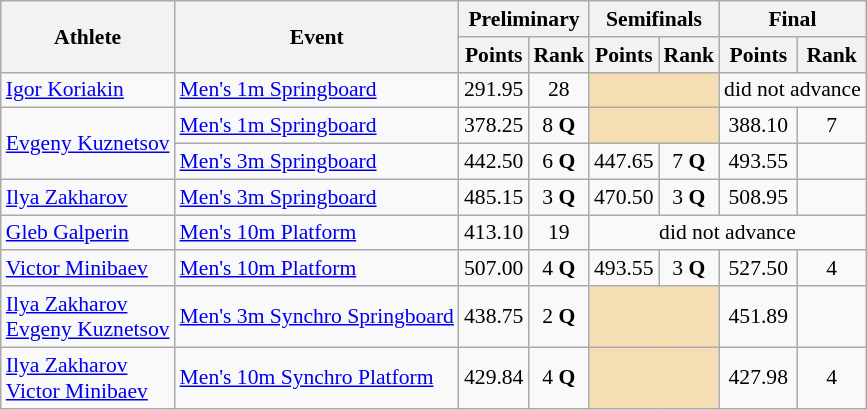<table class=wikitable style="font-size:90%">
<tr>
<th rowspan="2">Athlete</th>
<th rowspan="2">Event</th>
<th colspan="2">Preliminary</th>
<th colspan="2">Semifinals</th>
<th colspan="2">Final</th>
</tr>
<tr>
<th>Points</th>
<th>Rank</th>
<th>Points</th>
<th>Rank</th>
<th>Points</th>
<th>Rank</th>
</tr>
<tr>
<td rowspan="1"><a href='#'>Igor Koriakin</a></td>
<td><a href='#'>Men's 1m Springboard</a></td>
<td align=center>291.95</td>
<td align=center>28</td>
<td colspan= 2 bgcolor="wheat"></td>
<td align=center colspan=2>did not advance</td>
</tr>
<tr>
<td rowspan="2"><a href='#'>Evgeny Kuznetsov</a></td>
<td><a href='#'>Men's 1m Springboard</a></td>
<td align=center>378.25</td>
<td align=center>8 <strong>Q</strong></td>
<td colspan= 2 bgcolor="wheat"></td>
<td align=center>388.10</td>
<td align=center>7</td>
</tr>
<tr>
<td><a href='#'>Men's 3m Springboard</a></td>
<td align=center>442.50</td>
<td align=center>6 <strong>Q</strong></td>
<td align=center>447.65</td>
<td align=center>7 <strong>Q</strong></td>
<td align=center>493.55</td>
<td align=center></td>
</tr>
<tr>
<td rowspan="1"><a href='#'>Ilya Zakharov</a></td>
<td><a href='#'>Men's 3m Springboard</a></td>
<td align=center>485.15</td>
<td align=center>3 <strong>Q</strong></td>
<td align=center>470.50</td>
<td align=center>3 <strong>Q</strong></td>
<td align=center>508.95</td>
<td align=center></td>
</tr>
<tr>
<td rowspan="1"><a href='#'>Gleb Galperin</a></td>
<td><a href='#'>Men's 10m Platform</a></td>
<td align=center>413.10</td>
<td align=center>19</td>
<td align=center colspan=4>did not advance</td>
</tr>
<tr>
<td rowspan="1"><a href='#'>Victor Minibaev</a></td>
<td><a href='#'>Men's 10m Platform</a></td>
<td align=center>507.00</td>
<td align=center>4 <strong>Q</strong></td>
<td align=center>493.55</td>
<td align=center>3 <strong>Q</strong></td>
<td align=center>527.50</td>
<td align=center>4</td>
</tr>
<tr>
<td rowspan="1"><a href='#'>Ilya Zakharov</a><br><a href='#'>Evgeny Kuznetsov</a></td>
<td><a href='#'>Men's 3m Synchro Springboard</a></td>
<td align=center>438.75</td>
<td align=center>2 <strong>Q</strong></td>
<td colspan= 2 bgcolor="wheat"></td>
<td align=center>451.89</td>
<td align=center></td>
</tr>
<tr>
<td rowspan="1"><a href='#'>Ilya Zakharov</a><br><a href='#'>Victor Minibaev</a></td>
<td><a href='#'>Men's 10m Synchro Platform</a></td>
<td align=center>429.84</td>
<td align=center>4 <strong>Q</strong></td>
<td colspan= 2 bgcolor="wheat"></td>
<td align=center>427.98</td>
<td align=center>4</td>
</tr>
</table>
